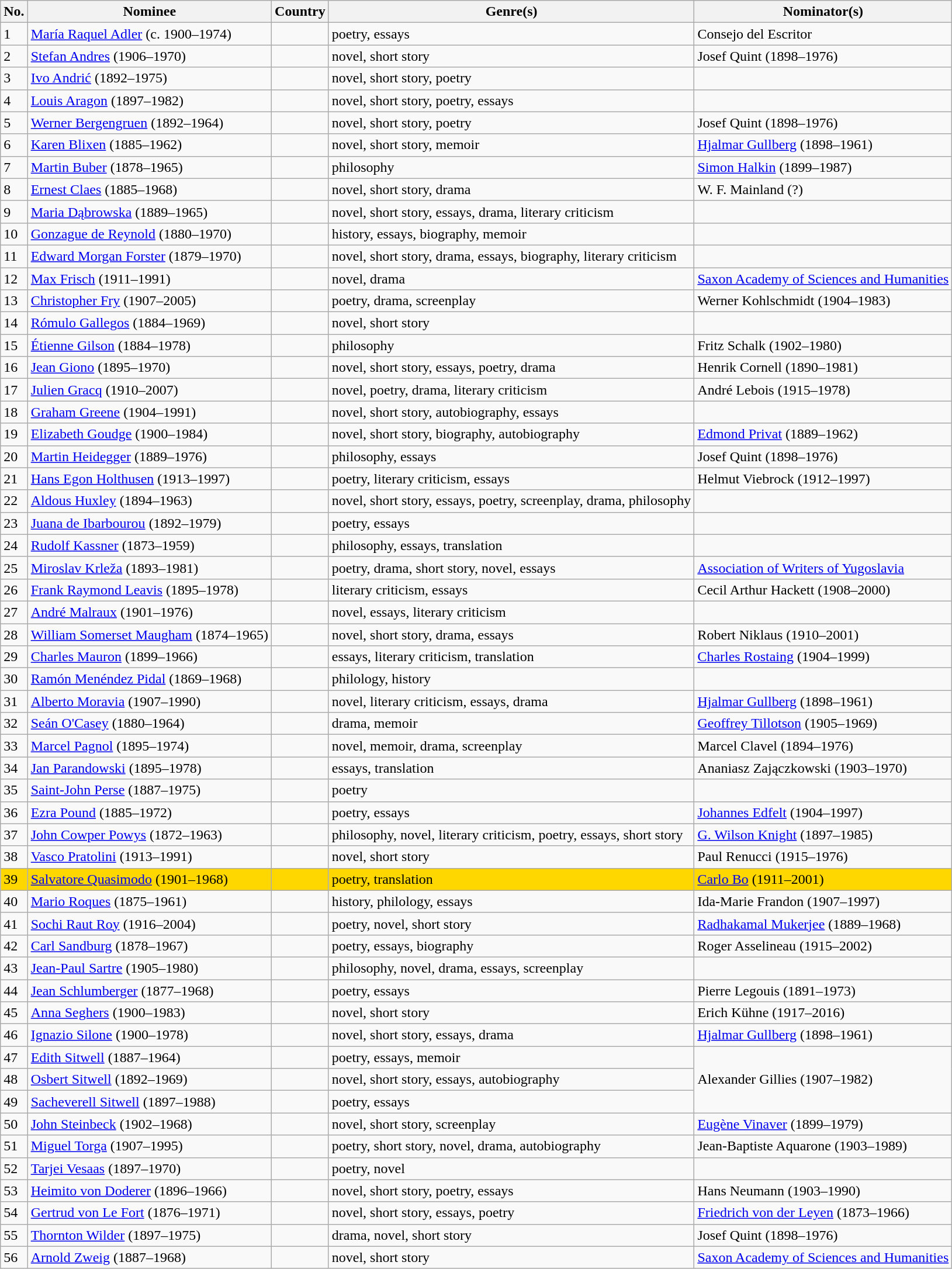<table class="sortable wikitable mw-collapsible">
<tr>
<th scope=col>No.</th>
<th scope=col>Nominee</th>
<th scope=col>Country</th>
<th scope=col>Genre(s)</th>
<th scope=col>Nominator(s)</th>
</tr>
<tr>
<td>1</td>
<td><a href='#'>María Raquel Adler</a> (c. 1900–1974)</td>
<td></td>
<td>poetry, essays</td>
<td>Consejo del Escritor</td>
</tr>
<tr>
<td>2</td>
<td><a href='#'>Stefan Andres</a> (1906–1970)</td>
<td></td>
<td>novel, short story</td>
<td>Josef Quint (1898–1976)</td>
</tr>
<tr>
<td>3</td>
<td><a href='#'>Ivo Andrić</a> (1892–1975)</td>
<td></td>
<td>novel, short story, poetry</td>
<td></td>
</tr>
<tr>
<td>4</td>
<td><a href='#'>Louis Aragon</a> (1897–1982)</td>
<td></td>
<td>novel, short story, poetry, essays</td>
<td></td>
</tr>
<tr>
<td>5</td>
<td><a href='#'>Werner Bergengruen</a> (1892–1964)</td>
<td></td>
<td>novel, short story, poetry</td>
<td>Josef Quint (1898–1976)</td>
</tr>
<tr>
<td>6</td>
<td><a href='#'>Karen Blixen</a> (1885–1962)</td>
<td></td>
<td>novel, short story, memoir</td>
<td><a href='#'>Hjalmar Gullberg</a> (1898–1961)</td>
</tr>
<tr>
<td>7</td>
<td><a href='#'>Martin Buber</a> (1878–1965)</td>
<td><br></td>
<td>philosophy</td>
<td><a href='#'>Simon Halkin</a> (1899–1987)</td>
</tr>
<tr>
<td>8</td>
<td><a href='#'>Ernest Claes</a> (1885–1968)</td>
<td></td>
<td>novel, short story, drama</td>
<td>W. F. Mainland (?)</td>
</tr>
<tr>
<td>9</td>
<td><a href='#'>Maria Dąbrowska</a> (1889–1965)</td>
<td></td>
<td>novel, short story, essays, drama, literary criticism</td>
<td></td>
</tr>
<tr>
<td>10</td>
<td><a href='#'>Gonzague de Reynold</a> (1880–1970)</td>
<td></td>
<td>history, essays, biography, memoir</td>
<td></td>
</tr>
<tr>
<td>11</td>
<td><a href='#'>Edward Morgan Forster</a> (1879–1970)</td>
<td></td>
<td>novel, short story, drama, essays, biography, literary criticism</td>
<td></td>
</tr>
<tr>
<td>12</td>
<td><a href='#'>Max Frisch</a> (1911–1991)</td>
<td></td>
<td>novel, drama</td>
<td><a href='#'>Saxon Academy of Sciences and Humanities</a></td>
</tr>
<tr>
<td>13</td>
<td><a href='#'>Christopher Fry</a> (1907–2005)</td>
<td></td>
<td>poetry, drama, screenplay</td>
<td>Werner Kohlschmidt (1904–1983)</td>
</tr>
<tr>
<td>14</td>
<td><a href='#'>Rómulo Gallegos</a> (1884–1969)</td>
<td></td>
<td>novel, short story</td>
<td></td>
</tr>
<tr>
<td>15</td>
<td><a href='#'>Étienne Gilson</a> (1884–1978)</td>
<td></td>
<td>philosophy</td>
<td>Fritz Schalk (1902–1980)</td>
</tr>
<tr>
<td>16</td>
<td><a href='#'>Jean Giono</a> (1895–1970)</td>
<td></td>
<td>novel, short story, essays, poetry, drama</td>
<td>Henrik Cornell (1890–1981)</td>
</tr>
<tr>
<td>17</td>
<td><a href='#'>Julien Gracq</a> (1910–2007)</td>
<td></td>
<td>novel, poetry, drama, literary criticism</td>
<td>André Lebois (1915–1978)</td>
</tr>
<tr>
<td>18</td>
<td><a href='#'>Graham Greene</a> (1904–1991)</td>
<td></td>
<td>novel, short story, autobiography, essays</td>
<td></td>
</tr>
<tr>
<td>19</td>
<td><a href='#'>Elizabeth Goudge</a> (1900–1984)</td>
<td></td>
<td>novel, short story, biography, autobiography</td>
<td><a href='#'>Edmond Privat</a> (1889–1962)</td>
</tr>
<tr>
<td>20</td>
<td><a href='#'>Martin Heidegger</a> (1889–1976)</td>
<td></td>
<td>philosophy, essays</td>
<td>Josef Quint (1898–1976)</td>
</tr>
<tr>
<td>21</td>
<td><a href='#'>Hans Egon Holthusen</a> (1913–1997)</td>
<td></td>
<td>poetry, literary criticism, essays</td>
<td>Helmut Viebrock (1912–1997)</td>
</tr>
<tr>
<td>22</td>
<td><a href='#'>Aldous Huxley</a> (1894–1963)</td>
<td></td>
<td>novel, short story, essays, poetry, screenplay, drama, philosophy</td>
<td></td>
</tr>
<tr>
<td>23</td>
<td><a href='#'>Juana de Ibarbourou</a> (1892–1979)</td>
<td></td>
<td>poetry, essays</td>
<td></td>
</tr>
<tr>
<td>24</td>
<td><a href='#'>Rudolf Kassner</a> (1873–1959)</td>
<td></td>
<td>philosophy, essays, translation</td>
<td></td>
</tr>
<tr>
<td>25</td>
<td><a href='#'>Miroslav Krleža</a> (1893–1981)</td>
<td></td>
<td>poetry, drama, short story, novel, essays</td>
<td><a href='#'>Association of Writers of Yugoslavia</a></td>
</tr>
<tr>
<td>26</td>
<td><a href='#'>Frank Raymond Leavis</a> (1895–1978)</td>
<td></td>
<td>literary criticism, essays</td>
<td>Cecil Arthur Hackett (1908–2000)</td>
</tr>
<tr>
<td>27</td>
<td><a href='#'>André Malraux</a> (1901–1976)</td>
<td></td>
<td>novel, essays, literary criticism</td>
<td></td>
</tr>
<tr>
<td>28</td>
<td><a href='#'>William Somerset Maugham</a> (1874–1965)</td>
<td></td>
<td>novel, short story, drama, essays</td>
<td>Robert Niklaus (1910–2001)</td>
</tr>
<tr>
<td>29</td>
<td><a href='#'>Charles Mauron</a> (1899–1966)</td>
<td></td>
<td>essays, literary criticism, translation</td>
<td><a href='#'>Charles Rostaing</a> (1904–1999)</td>
</tr>
<tr>
<td>30</td>
<td><a href='#'>Ramón Menéndez Pidal</a> (1869–1968)</td>
<td></td>
<td>philology, history</td>
<td></td>
</tr>
<tr>
<td>31</td>
<td><a href='#'>Alberto Moravia</a> (1907–1990)</td>
<td></td>
<td>novel, literary criticism, essays, drama</td>
<td><a href='#'>Hjalmar Gullberg</a> (1898–1961)</td>
</tr>
<tr>
<td>32</td>
<td><a href='#'>Seán O'Casey</a> (1880–1964)</td>
<td></td>
<td>drama, memoir</td>
<td><a href='#'>Geoffrey Tillotson</a> (1905–1969)</td>
</tr>
<tr>
<td>33</td>
<td><a href='#'>Marcel Pagnol</a> (1895–1974)</td>
<td></td>
<td>novel, memoir, drama, screenplay</td>
<td>Marcel Clavel (1894–1976)</td>
</tr>
<tr>
<td>34</td>
<td><a href='#'>Jan Parandowski</a> (1895–1978)</td>
<td></td>
<td>essays, translation</td>
<td>Ananiasz Zajączkowski (1903–1970)</td>
</tr>
<tr>
<td>35</td>
<td><a href='#'>Saint-John Perse</a> (1887–1975)</td>
<td></td>
<td>poetry</td>
<td></td>
</tr>
<tr>
<td>36</td>
<td><a href='#'>Ezra Pound</a> (1885–1972)</td>
<td></td>
<td>poetry, essays</td>
<td><a href='#'>Johannes Edfelt</a> (1904–1997)</td>
</tr>
<tr>
<td>37</td>
<td><a href='#'>John Cowper Powys</a> (1872–1963)</td>
<td></td>
<td>philosophy, novel, literary criticism, poetry, essays, short story</td>
<td><a href='#'>G. Wilson Knight</a> (1897–1985)</td>
</tr>
<tr>
<td>38</td>
<td><a href='#'>Vasco Pratolini</a> (1913–1991)</td>
<td></td>
<td>novel, short story</td>
<td>Paul Renucci (1915–1976)</td>
</tr>
<tr>
<td style="background:gold;white-space:nowrap">39</td>
<td style="background:gold;white-space:nowrap"><a href='#'>Salvatore Quasimodo</a> (1901–1968)</td>
<td style="background:gold;white-space:nowrap"></td>
<td style="background:gold;white-space:nowrap">poetry, translation</td>
<td style="background:gold;white-space:nowrap"><a href='#'>Carlo Bo</a> (1911–2001)</td>
</tr>
<tr>
<td>40</td>
<td><a href='#'>Mario Roques</a> (1875–1961)</td>
<td><br></td>
<td>history, philology, essays</td>
<td>Ida-Marie Frandon (1907–1997)</td>
</tr>
<tr>
<td>41</td>
<td><a href='#'>Sochi Raut Roy</a> (1916–2004)</td>
<td></td>
<td>poetry, novel, short story</td>
<td><a href='#'>Radhakamal Mukerjee</a> (1889–1968)</td>
</tr>
<tr>
<td>42</td>
<td><a href='#'>Carl Sandburg</a> (1878–1967)</td>
<td></td>
<td>poetry, essays, biography</td>
<td>Roger Asselineau (1915–2002)</td>
</tr>
<tr>
<td>43</td>
<td><a href='#'>Jean-Paul Sartre</a> (1905–1980)</td>
<td></td>
<td>philosophy, novel, drama, essays, screenplay</td>
<td></td>
</tr>
<tr>
<td>44</td>
<td><a href='#'>Jean Schlumberger</a> (1877–1968)</td>
<td></td>
<td>poetry, essays</td>
<td>Pierre Legouis (1891–1973)</td>
</tr>
<tr>
<td>45</td>
<td><a href='#'>Anna Seghers</a> (1900–1983)</td>
<td></td>
<td>novel, short story</td>
<td>Erich Kühne (1917–2016)</td>
</tr>
<tr>
<td>46</td>
<td><a href='#'>Ignazio Silone</a> (1900–1978)</td>
<td></td>
<td>novel, short story, essays, drama</td>
<td><a href='#'>Hjalmar Gullberg</a> (1898–1961)</td>
</tr>
<tr>
<td>47</td>
<td><a href='#'>Edith Sitwell</a> (1887–1964)</td>
<td></td>
<td>poetry, essays, memoir</td>
<td rowspan="3">Alexander Gillies (1907–1982)</td>
</tr>
<tr>
<td>48</td>
<td><a href='#'>Osbert Sitwell</a> (1892–1969)</td>
<td></td>
<td>novel, short story, essays, autobiography</td>
</tr>
<tr>
<td>49</td>
<td><a href='#'>Sacheverell Sitwell</a> (1897–1988)</td>
<td></td>
<td>poetry, essays</td>
</tr>
<tr>
<td>50</td>
<td><a href='#'>John Steinbeck</a> (1902–1968)</td>
<td></td>
<td>novel, short story, screenplay</td>
<td><a href='#'>Eugène Vinaver</a> (1899–1979)</td>
</tr>
<tr>
<td>51</td>
<td><a href='#'>Miguel Torga</a> (1907–1995)</td>
<td></td>
<td>poetry, short story, novel, drama, autobiography</td>
<td>Jean-Baptiste Aquarone (1903–1989)</td>
</tr>
<tr>
<td>52</td>
<td><a href='#'>Tarjei Vesaas</a> (1897–1970)</td>
<td></td>
<td>poetry, novel</td>
<td></td>
</tr>
<tr>
<td>53</td>
<td><a href='#'>Heimito von Doderer</a> (1896–1966)</td>
<td></td>
<td>novel, short story, poetry, essays</td>
<td>Hans Neumann (1903–1990)</td>
</tr>
<tr>
<td>54</td>
<td><a href='#'>Gertrud von Le Fort</a> (1876–1971)</td>
<td></td>
<td>novel, short story, essays, poetry</td>
<td><a href='#'>Friedrich von der Leyen</a> (1873–1966)</td>
</tr>
<tr>
<td>55</td>
<td><a href='#'>Thornton Wilder</a> (1897–1975)</td>
<td></td>
<td>drama, novel, short story</td>
<td>Josef Quint (1898–1976)</td>
</tr>
<tr>
<td>56</td>
<td><a href='#'>Arnold Zweig</a> (1887–1968)</td>
<td></td>
<td>novel, short story</td>
<td><a href='#'>Saxon Academy of Sciences and Humanities</a></td>
</tr>
</table>
